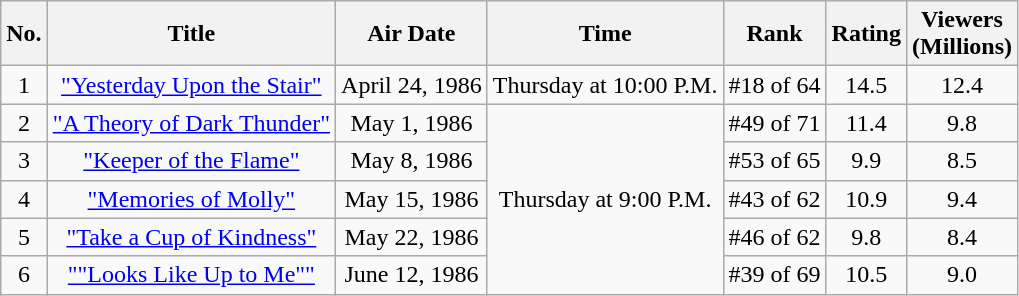<table class="wikitable" style="text-align:center">
<tr>
<th>No.</th>
<th>Title</th>
<th>Air Date</th>
<th>Time</th>
<th>Rank</th>
<th>Rating</th>
<th>Viewers <br> (Millions)</th>
</tr>
<tr>
<td>1</td>
<td><a href='#'>"Yesterday Upon the Stair"</a></td>
<td>April 24, 1986</td>
<td style="text-align:center;" rowspan="1">Thursday at 10:00 P.M.</td>
<td>#18 of 64</td>
<td>14.5</td>
<td>12.4</td>
</tr>
<tr>
<td>2</td>
<td><a href='#'>"A Theory of Dark Thunder"</a></td>
<td>May 1, 1986</td>
<td style="text-align:center;" rowspan="5">Thursday at 9:00 P.M.</td>
<td>#49 of 71</td>
<td>11.4</td>
<td>9.8</td>
</tr>
<tr>
<td>3</td>
<td><a href='#'>"Keeper of the Flame"</a></td>
<td>May 8, 1986</td>
<td>#53 of 65</td>
<td>9.9</td>
<td>8.5</td>
</tr>
<tr>
<td>4</td>
<td><a href='#'>"Memories of Molly"</a></td>
<td>May 15, 1986</td>
<td>#43 of 62</td>
<td>10.9</td>
<td>9.4</td>
</tr>
<tr>
<td>5</td>
<td><a href='#'>"Take a Cup of Kindness"</a></td>
<td>May 22, 1986</td>
<td>#46 of 62</td>
<td>9.8</td>
<td>8.4</td>
</tr>
<tr>
<td>6</td>
<td><a href='#'>""Looks Like Up to Me""</a></td>
<td>June 12, 1986</td>
<td>#39 of 69</td>
<td>10.5</td>
<td>9.0</td>
</tr>
</table>
